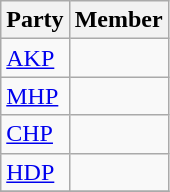<table class="wikitable">
<tr>
<th>Party</th>
<th colspan="2">Member</th>
</tr>
<tr>
<td><a href='#'>AKP</a></td>
<td></td>
</tr>
<tr>
<td><a href='#'>MHP</a></td>
<td></td>
</tr>
<tr>
<td><a href='#'>CHP</a></td>
<td></td>
</tr>
<tr>
<td><a href='#'>HDP</a></td>
<td></td>
</tr>
<tr>
</tr>
</table>
